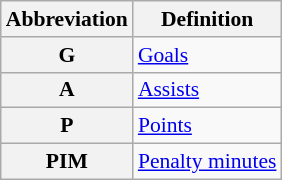<table class="wikitable" style="font-size:90%;">
<tr>
<th scope="col">Abbreviation</th>
<th scope="col">Definition</th>
</tr>
<tr>
<th scope="row">G</th>
<td><a href='#'>Goals</a></td>
</tr>
<tr>
<th scope="row">A</th>
<td><a href='#'>Assists</a></td>
</tr>
<tr>
<th scope="row">P</th>
<td><a href='#'>Points</a></td>
</tr>
<tr>
<th scope="row">PIM</th>
<td><a href='#'>Penalty minutes</a></td>
</tr>
</table>
